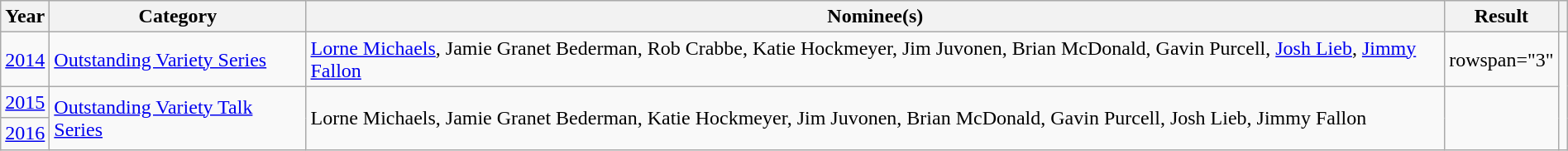<table class="wikitable plainrowheaders" width=100%>
<tr>
<th>Year</th>
<th>Category</th>
<th>Nominee(s)</th>
<th>Result</th>
<th scope="col"></th>
</tr>
<tr>
<td><a href='#'>2014</a></td>
<td><a href='#'>Outstanding Variety Series</a></td>
<td><a href='#'>Lorne Michaels</a>, Jamie Granet Bederman, Rob Crabbe, Katie Hockmeyer, Jim Juvonen, Brian McDonald, Gavin Purcell, <a href='#'>Josh Lieb</a>, <a href='#'>Jimmy Fallon</a></td>
<td>rowspan="3" </td>
<td rowspan="3"></td>
</tr>
<tr>
<td><a href='#'>2015</a></td>
<td rowspan="2"><a href='#'>Outstanding Variety Talk Series</a></td>
<td rowspan="2">Lorne Michaels, Jamie Granet Bederman, Katie Hockmeyer, Jim Juvonen, Brian McDonald, Gavin Purcell, Josh Lieb, Jimmy Fallon</td>
</tr>
<tr>
<td><a href='#'>2016</a></td>
</tr>
</table>
